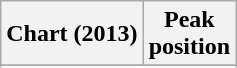<table class="wikitable sortable">
<tr>
<th>Chart (2013)</th>
<th>Peak<br>position</th>
</tr>
<tr>
</tr>
<tr>
</tr>
</table>
